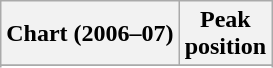<table class="wikitable sortable plainrowheaders" style="text-align:center">
<tr>
<th scope="col">Chart (2006–07)</th>
<th scope="col">Peak<br> position</th>
</tr>
<tr>
</tr>
<tr>
</tr>
<tr>
</tr>
<tr>
</tr>
</table>
